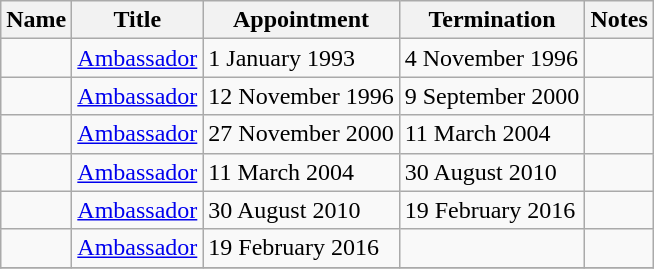<table class="wikitable">
<tr valign="middle">
<th>Name</th>
<th>Title</th>
<th>Appointment</th>
<th>Termination</th>
<th>Notes</th>
</tr>
<tr>
<td></td>
<td><a href='#'>Ambassador</a></td>
<td>1 January 1993</td>
<td>4 November 1996</td>
<td></td>
</tr>
<tr>
<td></td>
<td><a href='#'>Ambassador</a></td>
<td>12 November 1996</td>
<td>9 September 2000</td>
<td></td>
</tr>
<tr>
<td></td>
<td><a href='#'>Ambassador</a></td>
<td>27 November 2000</td>
<td>11 March 2004</td>
<td></td>
</tr>
<tr>
<td></td>
<td><a href='#'>Ambassador</a></td>
<td>11 March 2004</td>
<td>30 August 2010</td>
<td></td>
</tr>
<tr>
<td></td>
<td><a href='#'>Ambassador</a></td>
<td>30 August 2010</td>
<td>19 February 2016</td>
<td></td>
</tr>
<tr>
<td></td>
<td><a href='#'>Ambassador</a></td>
<td>19 February 2016</td>
<td></td>
<td></td>
</tr>
<tr>
</tr>
</table>
